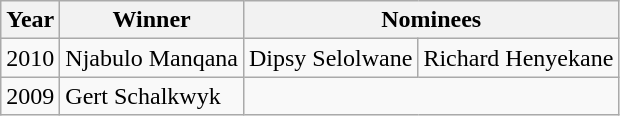<table class="wikitable">
<tr>
<th>Year</th>
<th>Winner</th>
<th colspan="2">Nominees</th>
</tr>
<tr>
<td>2010</td>
<td>Njabulo Manqana</td>
<td>Dipsy Selolwane</td>
<td>Richard Henyekane</td>
</tr>
<tr>
<td>2009</td>
<td>Gert Schalkwyk</td>
</tr>
</table>
